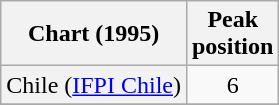<table class="wikitable sortable">
<tr>
<th>Chart (1995)</th>
<th>Peak<br>position</th>
</tr>
<tr>
<td scope="row" style="background-color: #f2f2f2;">Chile (<a href='#'>IFPI Chile</a>)</td>
<td align="center">6</td>
</tr>
<tr>
</tr>
</table>
